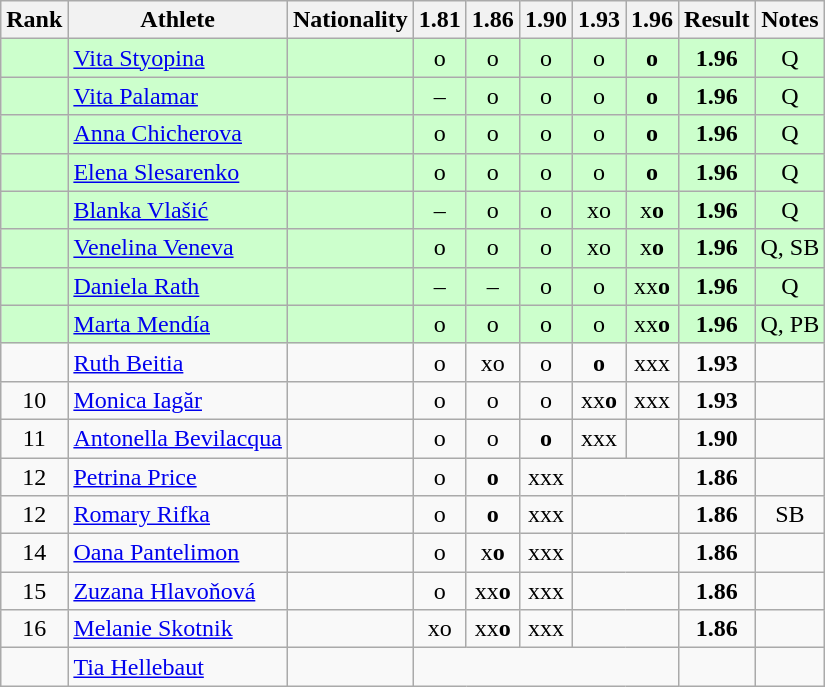<table class="wikitable sortable" style="text-align:center">
<tr>
<th>Rank</th>
<th>Athlete</th>
<th>Nationality</th>
<th>1.81</th>
<th>1.86</th>
<th>1.90</th>
<th>1.93</th>
<th>1.96</th>
<th>Result</th>
<th>Notes</th>
</tr>
<tr bgcolor=ccffcc>
<td></td>
<td align="left"><a href='#'>Vita Styopina</a></td>
<td align=left></td>
<td>o</td>
<td>o</td>
<td>o</td>
<td>o</td>
<td><strong>o</strong></td>
<td><strong>1.96</strong></td>
<td>Q</td>
</tr>
<tr bgcolor=ccffcc>
<td></td>
<td align="left"><a href='#'>Vita Palamar</a></td>
<td align=left></td>
<td>–</td>
<td>o</td>
<td>o</td>
<td>o</td>
<td><strong>o</strong></td>
<td><strong>1.96</strong></td>
<td>Q</td>
</tr>
<tr bgcolor=ccffcc>
<td></td>
<td align="left"><a href='#'>Anna Chicherova</a></td>
<td align=left></td>
<td>o</td>
<td>o</td>
<td>o</td>
<td>o</td>
<td><strong>o</strong></td>
<td><strong>1.96</strong></td>
<td>Q</td>
</tr>
<tr bgcolor=ccffcc>
<td></td>
<td align="left"><a href='#'>Elena Slesarenko</a></td>
<td align=left></td>
<td>o</td>
<td>o</td>
<td>o</td>
<td>o</td>
<td><strong>o</strong></td>
<td><strong>1.96</strong></td>
<td>Q</td>
</tr>
<tr bgcolor=ccffcc>
<td></td>
<td align="left"><a href='#'>Blanka Vlašić</a></td>
<td align=left></td>
<td>–</td>
<td>o</td>
<td>o</td>
<td>xo</td>
<td>x<strong>o</strong></td>
<td><strong>1.96</strong></td>
<td>Q</td>
</tr>
<tr bgcolor=ccffcc>
<td></td>
<td align="left"><a href='#'>Venelina Veneva</a></td>
<td align=left></td>
<td>o</td>
<td>o</td>
<td>o</td>
<td>xo</td>
<td>x<strong>o</strong></td>
<td><strong>1.96</strong></td>
<td>Q, SB</td>
</tr>
<tr bgcolor=ccffcc>
<td></td>
<td align="left"><a href='#'>Daniela Rath</a></td>
<td align=left></td>
<td>–</td>
<td>–</td>
<td>o</td>
<td>o</td>
<td>xx<strong>o</strong></td>
<td><strong>1.96</strong></td>
<td>Q</td>
</tr>
<tr bgcolor=ccffcc>
<td></td>
<td align="left"><a href='#'>Marta Mendía</a></td>
<td align=left></td>
<td>o</td>
<td>o</td>
<td>o</td>
<td>o</td>
<td>xx<strong>o</strong></td>
<td><strong>1.96</strong></td>
<td>Q, PB</td>
</tr>
<tr>
<td></td>
<td align="left"><a href='#'>Ruth Beitia</a></td>
<td align=left></td>
<td>o</td>
<td>xo</td>
<td>o</td>
<td><strong>o</strong></td>
<td>xxx</td>
<td><strong>1.93</strong></td>
<td></td>
</tr>
<tr>
<td>10</td>
<td align="left"><a href='#'>Monica Iagăr</a></td>
<td align=left></td>
<td>o</td>
<td>o</td>
<td>o</td>
<td>xx<strong>o</strong></td>
<td>xxx</td>
<td><strong>1.93</strong></td>
<td></td>
</tr>
<tr>
<td>11</td>
<td align="left"><a href='#'>Antonella Bevilacqua</a></td>
<td align=left></td>
<td>o</td>
<td>o</td>
<td><strong>o</strong></td>
<td>xxx</td>
<td></td>
<td><strong>1.90</strong></td>
<td></td>
</tr>
<tr>
<td>12</td>
<td align="left"><a href='#'>Petrina Price</a></td>
<td align=left></td>
<td>o</td>
<td><strong>o</strong></td>
<td>xxx</td>
<td colspan=2></td>
<td><strong>1.86</strong></td>
<td></td>
</tr>
<tr>
<td>12</td>
<td align="left"><a href='#'>Romary Rifka</a></td>
<td align=left></td>
<td>o</td>
<td><strong>o</strong></td>
<td>xxx</td>
<td colspan=2></td>
<td><strong>1.86</strong></td>
<td>SB</td>
</tr>
<tr>
<td>14</td>
<td align="left"><a href='#'>Oana Pantelimon</a></td>
<td align=left></td>
<td>o</td>
<td>x<strong>o</strong></td>
<td>xxx</td>
<td colspan=2></td>
<td><strong>1.86</strong></td>
<td></td>
</tr>
<tr>
<td>15</td>
<td align="left"><a href='#'>Zuzana Hlavoňová</a></td>
<td align=left></td>
<td>o</td>
<td>xx<strong>o</strong></td>
<td>xxx</td>
<td colspan=2></td>
<td><strong>1.86</strong></td>
<td></td>
</tr>
<tr>
<td>16</td>
<td align="left"><a href='#'>Melanie Skotnik</a></td>
<td align=left></td>
<td>xo</td>
<td>xx<strong>o</strong></td>
<td>xxx</td>
<td colspan=2></td>
<td><strong>1.86</strong></td>
<td></td>
</tr>
<tr>
<td></td>
<td align="left"><a href='#'>Tia Hellebaut</a></td>
<td align=left></td>
<td colspan=5></td>
<td><strong></strong></td>
<td></td>
</tr>
</table>
